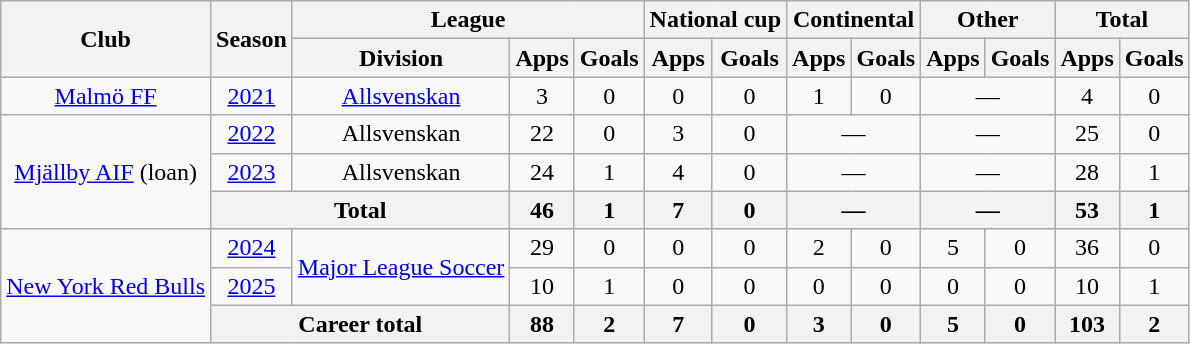<table class="wikitable" style="text-align: center;">
<tr>
<th rowspan="2">Club</th>
<th rowspan="2">Season</th>
<th colspan="3">League</th>
<th colspan="2">National cup</th>
<th colspan="2">Continental</th>
<th colspan="2">Other</th>
<th colspan="2">Total</th>
</tr>
<tr>
<th>Division</th>
<th>Apps</th>
<th>Goals</th>
<th>Apps</th>
<th>Goals</th>
<th>Apps</th>
<th>Goals</th>
<th>Apps</th>
<th>Goals</th>
<th>Apps</th>
<th>Goals</th>
</tr>
<tr>
<td><a href='#'>Malmö FF</a></td>
<td><a href='#'>2021</a></td>
<td rowspan="1"><a href='#'>Allsvenskan</a></td>
<td>3</td>
<td>0</td>
<td>0</td>
<td>0</td>
<td>1</td>
<td>0</td>
<td colspan="2">—</td>
<td>4</td>
<td>0</td>
</tr>
<tr>
<td rowspan="3"><a href='#'>Mjällby AIF</a> (loan)</td>
<td><a href='#'>2022</a></td>
<td>Allsvenskan</td>
<td>22</td>
<td>0</td>
<td>3</td>
<td>0</td>
<td colspan="2">—</td>
<td colspan="2">—</td>
<td>25</td>
<td>0</td>
</tr>
<tr>
<td><a href='#'>2023</a></td>
<td>Allsvenskan</td>
<td>24</td>
<td>1</td>
<td>4</td>
<td>0</td>
<td colspan="2">—</td>
<td colspan="2">—</td>
<td>28</td>
<td>1</td>
</tr>
<tr>
<th colspan="2">Total</th>
<th>46</th>
<th>1</th>
<th>7</th>
<th>0</th>
<th colspan="2">—</th>
<th colspan="2">—</th>
<th>53</th>
<th>1</th>
</tr>
<tr>
<td rowspan="3"><a href='#'>New York Red Bulls</a></td>
<td><a href='#'>2024</a></td>
<td rowspan="2"><a href='#'>Major League Soccer</a></td>
<td>29</td>
<td>0</td>
<td>0</td>
<td>0</td>
<td>2</td>
<td>0</td>
<td>5</td>
<td>0</td>
<td>36</td>
<td>0</td>
</tr>
<tr>
<td><a href='#'>2025</a></td>
<td>10</td>
<td>1</td>
<td>0</td>
<td>0</td>
<td>0</td>
<td>0</td>
<td>0</td>
<td>0</td>
<td>10</td>
<td>1</td>
</tr>
<tr>
<th colspan="2">Career total</th>
<th>88</th>
<th>2</th>
<th>7</th>
<th>0</th>
<th>3</th>
<th>0</th>
<th>5</th>
<th>0</th>
<th>103</th>
<th>2</th>
</tr>
</table>
